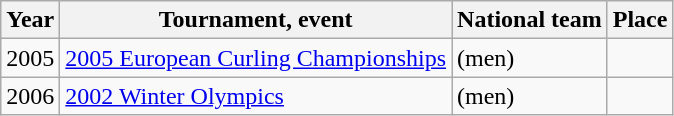<table class="wikitable">
<tr>
<th scope="col">Year</th>
<th scope="col">Tournament, event</th>
<th scope="col">National team</th>
<th scope="col">Place</th>
</tr>
<tr>
<td>2005</td>
<td><a href='#'>2005 European Curling Championships</a></td>
<td> (men)</td>
<td></td>
</tr>
<tr>
<td>2006</td>
<td><a href='#'>2002 Winter Olympics</a></td>
<td> (men)</td>
<td></td>
</tr>
</table>
